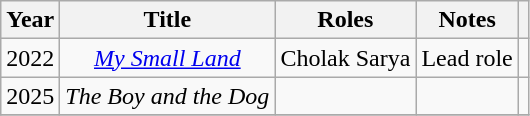<table class="wikitable" style="text-align:center;">
<tr>
<th>Year</th>
<th>Title</th>
<th>Roles</th>
<th>Notes</th>
<th></th>
</tr>
<tr>
<td>2022</td>
<td><em><a href='#'>My Small Land</a></em></td>
<td>Cholak Sarya</td>
<td>Lead role</td>
<td></td>
</tr>
<tr>
<td>2025</td>
<td><em>The Boy and the Dog</em></td>
<td></td>
<td></td>
<td></td>
</tr>
<tr>
</tr>
</table>
